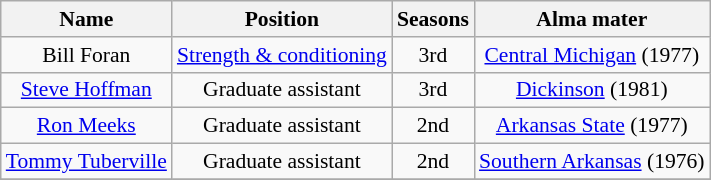<table class="wikitable" border="1" style="font-size:90%;">
<tr>
<th>Name</th>
<th>Position</th>
<th>Seasons</th>
<th>Alma mater</th>
</tr>
<tr style="text-align:center;">
<td>Bill Foran</td>
<td><a href='#'>Strength & conditioning</a></td>
<td>3rd</td>
<td><a href='#'>Central Michigan</a> (1977)</td>
</tr>
<tr style="text-align:center;">
<td><a href='#'>Steve Hoffman</a></td>
<td>Graduate assistant</td>
<td>3rd</td>
<td><a href='#'>Dickinson</a> (1981)</td>
</tr>
<tr style="text-align:center;">
<td><a href='#'>Ron Meeks</a></td>
<td>Graduate assistant</td>
<td>2nd</td>
<td><a href='#'>Arkansas State</a> (1977)</td>
</tr>
<tr style="text-align:center;">
<td><a href='#'>Tommy Tuberville</a></td>
<td>Graduate assistant</td>
<td>2nd</td>
<td><a href='#'>Southern Arkansas</a> (1976)</td>
</tr>
<tr style="text-align:center;">
</tr>
</table>
